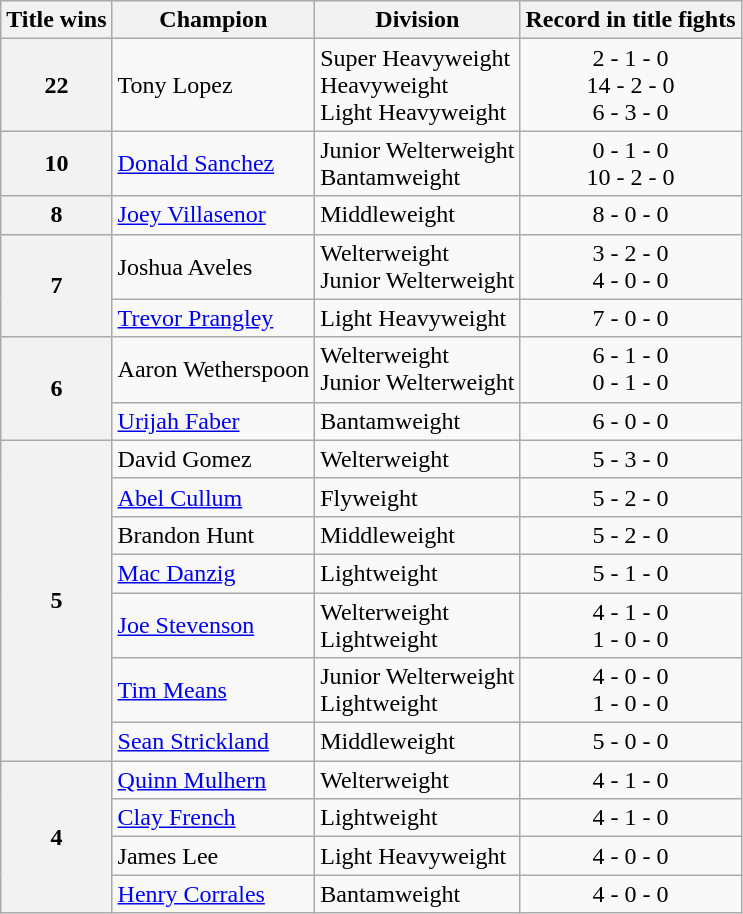<table class="wikitable">
<tr>
<th>Title wins</th>
<th>Champion</th>
<th>Division</th>
<th><abbr>Record in title fights</abbr></th>
</tr>
<tr>
<th>22</th>
<td> Tony Lopez</td>
<td>Super Heavyweight<br>Heavyweight<br>Light Heavyweight<br></td>
<td style="text-align:center">2 - 1 - 0 <br> 14 - 2 - 0 <br> 6 - 3 - 0</td>
</tr>
<tr>
<th>10</th>
<td> <a href='#'>Donald Sanchez</a></td>
<td>Junior Welterweight<br>Bantamweight</td>
<td style="text-align:center">0 - 1 - 0<br>10 - 2 - 0</td>
</tr>
<tr>
<th>8</th>
<td> <a href='#'>Joey Villasenor</a></td>
<td>Middleweight</td>
<td style="text-align:center">8 - 0 - 0</td>
</tr>
<tr>
<th rowspan="2">7</th>
<td> Joshua Aveles</td>
<td>Welterweight<br>Junior Welterweight</td>
<td style="text-align:center">3 - 2 - 0<br>4 - 0 - 0</td>
</tr>
<tr>
<td> <a href='#'>Trevor Prangley</a></td>
<td>Light Heavyweight</td>
<td style="text-align:center">7 - 0 - 0</td>
</tr>
<tr>
<th rowspan="2">6</th>
<td> Aaron Wetherspoon</td>
<td>Welterweight <br>Junior Welterweight<br></td>
<td style="text-align:center">6 - 1 - 0 <br> 0 - 1 - 0 <br></td>
</tr>
<tr>
<td> <a href='#'>Urijah Faber</a></td>
<td>Bantamweight</td>
<td style="text-align:center">6 - 0 - 0</td>
</tr>
<tr>
<th rowspan="7">5</th>
<td> David Gomez</td>
<td>Welterweight</td>
<td style="text-align:center">5 - 3 - 0</td>
</tr>
<tr>
<td> <a href='#'>Abel Cullum</a></td>
<td>Flyweight</td>
<td style="text-align:center">5 - 2 - 0</td>
</tr>
<tr>
<td> Brandon Hunt</td>
<td>Middleweight</td>
<td style="text-align:center">5 - 2 - 0</td>
</tr>
<tr>
<td> <a href='#'>Mac Danzig</a></td>
<td>Lightweight</td>
<td style="text-align:center">5 - 1 - 0</td>
</tr>
<tr>
<td> <a href='#'>Joe Stevenson</a></td>
<td>Welterweight <br>Lightweight<br></td>
<td style="text-align:center">4 - 1 - 0 <br> 1 - 0 - 0<br></td>
</tr>
<tr>
<td> <a href='#'>Tim Means</a></td>
<td>Junior Welterweight<br>Lightweight</td>
<td style="text-align:center">4 - 0 - 0<br>1 - 0 - 0</td>
</tr>
<tr>
<td> <a href='#'>Sean Strickland</a></td>
<td>Middleweight</td>
<td style="text-align:center">5 - 0 - 0</td>
</tr>
<tr>
<th rowspan="4">4</th>
<td> <a href='#'>Quinn Mulhern</a></td>
<td>Welterweight</td>
<td style="text-align:center">4 - 1 - 0</td>
</tr>
<tr>
<td> <a href='#'>Clay French</a></td>
<td>Lightweight</td>
<td style="text-align:center">4 - 1 - 0</td>
</tr>
<tr>
<td> James Lee</td>
<td>Light Heavyweight</td>
<td style="text-align:center">4 - 0 - 0</td>
</tr>
<tr>
<td> <a href='#'>Henry Corrales</a></td>
<td>Bantamweight</td>
<td style="text-align:center">4 - 0 - 0</td>
</tr>
</table>
